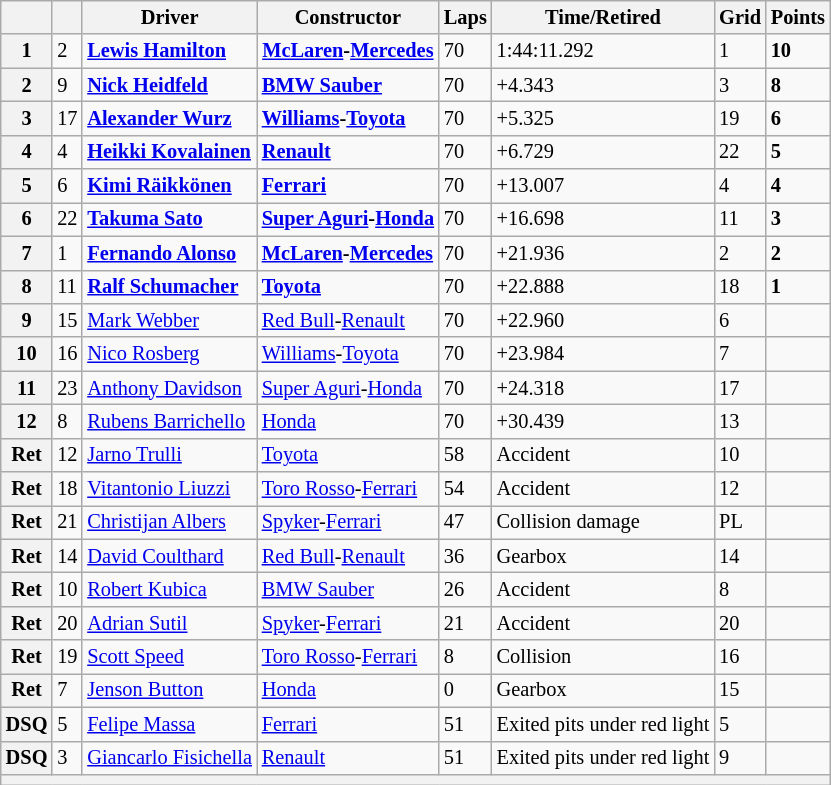<table class="wikitable" style="font-size:85%;">
<tr>
<th></th>
<th></th>
<th>Driver</th>
<th>Constructor</th>
<th>Laps</th>
<th>Time/Retired</th>
<th>Grid</th>
<th>Points</th>
</tr>
<tr>
<th>1</th>
<td>2</td>
<td> <strong><a href='#'>Lewis Hamilton</a></strong></td>
<td align="center" nowrap><strong><a href='#'>McLaren</a>-<a href='#'>Mercedes</a></strong></td>
<td>70</td>
<td>1:44:11.292</td>
<td>1</td>
<td><strong>10</strong></td>
</tr>
<tr>
<th>2</th>
<td>9</td>
<td> <strong><a href='#'>Nick Heidfeld</a></strong></td>
<td><strong><a href='#'>BMW Sauber</a></strong></td>
<td>70</td>
<td>+4.343</td>
<td>3</td>
<td><strong>8</strong></td>
</tr>
<tr>
<th>3</th>
<td>17</td>
<td> <strong><a href='#'>Alexander Wurz</a></strong></td>
<td><strong><a href='#'>Williams</a>-<a href='#'>Toyota</a></strong></td>
<td>70</td>
<td>+5.325</td>
<td>19</td>
<td><strong>6</strong></td>
</tr>
<tr>
<th>4</th>
<td>4</td>
<td> <strong><a href='#'>Heikki Kovalainen</a></strong></td>
<td><strong><a href='#'>Renault</a></strong></td>
<td>70</td>
<td>+6.729</td>
<td>22</td>
<td><strong>5</strong></td>
</tr>
<tr>
<th>5</th>
<td>6</td>
<td> <strong><a href='#'>Kimi Räikkönen</a></strong></td>
<td><strong><a href='#'>Ferrari</a></strong></td>
<td>70</td>
<td>+13.007</td>
<td>4</td>
<td><strong>4</strong></td>
</tr>
<tr>
<th>6</th>
<td>22</td>
<td> <strong><a href='#'>Takuma Sato</a></strong></td>
<td><strong><a href='#'>Super Aguri</a>-<a href='#'>Honda</a></strong></td>
<td>70</td>
<td>+16.698</td>
<td>11</td>
<td><strong>3</strong></td>
</tr>
<tr>
<th>7</th>
<td>1</td>
<td> <strong><a href='#'>Fernando Alonso</a></strong></td>
<td><strong><a href='#'>McLaren</a>-<a href='#'>Mercedes</a></strong></td>
<td>70</td>
<td>+21.936</td>
<td>2</td>
<td><strong>2</strong></td>
</tr>
<tr>
<th>8</th>
<td>11</td>
<td> <strong><a href='#'>Ralf Schumacher</a></strong></td>
<td><strong><a href='#'>Toyota</a></strong></td>
<td>70</td>
<td>+22.888</td>
<td>18</td>
<td><strong>1</strong></td>
</tr>
<tr>
<th>9</th>
<td>15</td>
<td> <a href='#'>Mark Webber</a></td>
<td><a href='#'>Red Bull</a>-<a href='#'>Renault</a></td>
<td>70</td>
<td>+22.960</td>
<td>6</td>
<td></td>
</tr>
<tr>
<th>10</th>
<td>16</td>
<td> <a href='#'>Nico Rosberg</a></td>
<td><a href='#'>Williams</a>-<a href='#'>Toyota</a></td>
<td>70</td>
<td>+23.984</td>
<td>7</td>
<td></td>
</tr>
<tr>
<th>11</th>
<td>23</td>
<td> <a href='#'>Anthony Davidson</a></td>
<td><a href='#'>Super Aguri</a>-<a href='#'>Honda</a></td>
<td>70</td>
<td>+24.318</td>
<td>17</td>
<td></td>
</tr>
<tr>
<th>12</th>
<td>8</td>
<td> <a href='#'>Rubens Barrichello</a></td>
<td><a href='#'>Honda</a></td>
<td>70</td>
<td>+30.439</td>
<td>13</td>
<td></td>
</tr>
<tr>
<th>Ret</th>
<td>12</td>
<td> <a href='#'>Jarno Trulli</a></td>
<td><a href='#'>Toyota</a></td>
<td>58</td>
<td>Accident</td>
<td>10</td>
<td></td>
</tr>
<tr>
<th>Ret</th>
<td>18</td>
<td> <a href='#'>Vitantonio Liuzzi</a></td>
<td><a href='#'>Toro Rosso</a>-<a href='#'>Ferrari</a></td>
<td>54</td>
<td>Accident</td>
<td>12</td>
<td></td>
</tr>
<tr>
<th>Ret</th>
<td>21</td>
<td> <a href='#'>Christijan Albers</a></td>
<td><a href='#'>Spyker</a>-<a href='#'>Ferrari</a></td>
<td>47</td>
<td>Collision damage</td>
<td>PL</td>
<td></td>
</tr>
<tr>
<th>Ret</th>
<td>14</td>
<td> <a href='#'>David Coulthard</a></td>
<td><a href='#'>Red Bull</a>-<a href='#'>Renault</a></td>
<td>36</td>
<td>Gearbox</td>
<td>14</td>
<td></td>
</tr>
<tr>
<th>Ret</th>
<td>10</td>
<td> <a href='#'>Robert Kubica</a></td>
<td><a href='#'>BMW Sauber</a></td>
<td>26</td>
<td>Accident</td>
<td>8</td>
<td></td>
</tr>
<tr>
<th>Ret</th>
<td>20</td>
<td> <a href='#'>Adrian Sutil</a></td>
<td><a href='#'>Spyker</a>-<a href='#'>Ferrari</a></td>
<td>21</td>
<td>Accident</td>
<td>20</td>
<td></td>
</tr>
<tr>
<th>Ret</th>
<td>19</td>
<td> <a href='#'>Scott Speed</a></td>
<td><a href='#'>Toro Rosso</a>-<a href='#'>Ferrari</a></td>
<td>8</td>
<td>Collision</td>
<td>16</td>
<td></td>
</tr>
<tr>
<th>Ret</th>
<td>7</td>
<td> <a href='#'>Jenson Button</a></td>
<td><a href='#'>Honda</a></td>
<td>0</td>
<td>Gearbox</td>
<td>15</td>
<td></td>
</tr>
<tr>
<th>DSQ</th>
<td>5</td>
<td> <a href='#'>Felipe Massa</a></td>
<td><a href='#'>Ferrari</a></td>
<td>51</td>
<td>Exited pits under red light</td>
<td>5</td>
<td></td>
</tr>
<tr>
<th>DSQ</th>
<td>3</td>
<td align="center" nowrap> <a href='#'>Giancarlo Fisichella</a></td>
<td><a href='#'>Renault</a></td>
<td>51</td>
<td>Exited pits under red light</td>
<td>9</td>
<td></td>
</tr>
<tr>
<th colspan="8"></th>
</tr>
</table>
